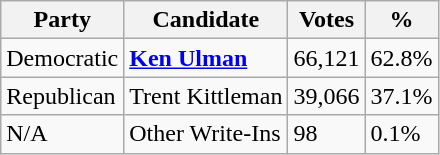<table class="wikitable">
<tr>
<th>Party</th>
<th>Candidate</th>
<th>Votes</th>
<th>%</th>
</tr>
<tr>
<td>Democratic</td>
<td><strong><a href='#'>Ken Ulman</a></strong></td>
<td>66,121</td>
<td>62.8%</td>
</tr>
<tr>
<td>Republican</td>
<td>Trent Kittleman</td>
<td>39,066</td>
<td>37.1%</td>
</tr>
<tr>
<td>N/A</td>
<td>Other Write-Ins</td>
<td>98</td>
<td>0.1%</td>
</tr>
</table>
